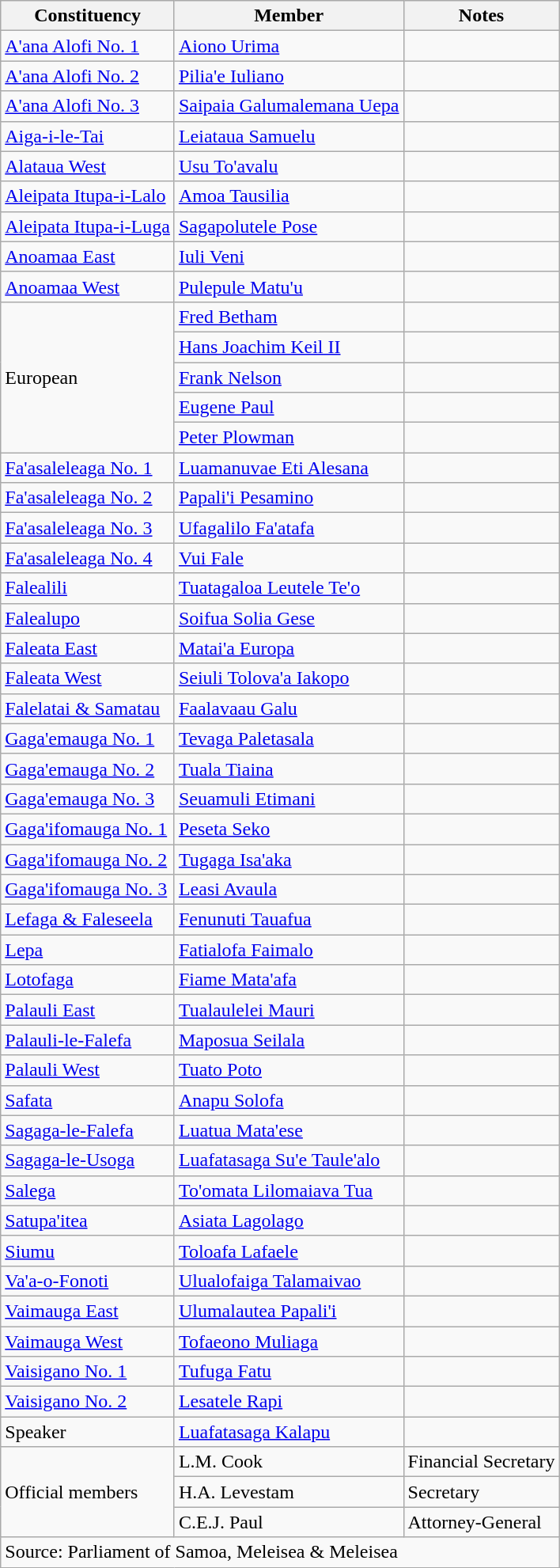<table class="wikitable sortable">
<tr>
<th>Constituency</th>
<th>Member</th>
<th>Notes</th>
</tr>
<tr>
<td><a href='#'>A'ana Alofi No. 1</a></td>
<td><a href='#'>Aiono Urima</a></td>
<td></td>
</tr>
<tr>
<td><a href='#'>A'ana Alofi No. 2</a></td>
<td><a href='#'>Pilia'e Iuliano</a></td>
<td></td>
</tr>
<tr>
<td><a href='#'>A'ana Alofi No. 3</a></td>
<td><a href='#'>Saipaia Galumalemana Uepa</a></td>
<td></td>
</tr>
<tr>
<td><a href='#'>Aiga-i-le-Tai</a></td>
<td><a href='#'>Leiataua Samuelu</a></td>
<td></td>
</tr>
<tr>
<td><a href='#'>Alataua West</a></td>
<td><a href='#'>Usu To'avalu</a></td>
<td></td>
</tr>
<tr>
<td><a href='#'>Aleipata Itupa-i-Lalo</a></td>
<td><a href='#'>Amoa Tausilia</a></td>
<td></td>
</tr>
<tr>
<td><a href='#'>Aleipata Itupa-i-Luga</a></td>
<td><a href='#'>Sagapolutele Pose</a></td>
<td></td>
</tr>
<tr>
<td><a href='#'>Anoamaa East</a></td>
<td><a href='#'>Iuli Veni</a></td>
<td></td>
</tr>
<tr>
<td><a href='#'>Anoamaa West</a></td>
<td><a href='#'>Pulepule Matu'u</a></td>
<td></td>
</tr>
<tr>
<td rowspan=5>European</td>
<td><a href='#'>Fred Betham</a></td>
<td></td>
</tr>
<tr>
<td><a href='#'>Hans Joachim Keil II</a></td>
<td></td>
</tr>
<tr>
<td><a href='#'>Frank Nelson</a></td>
<td></td>
</tr>
<tr>
<td><a href='#'>Eugene Paul</a></td>
<td></td>
</tr>
<tr>
<td><a href='#'>Peter Plowman</a></td>
<td></td>
</tr>
<tr>
<td><a href='#'>Fa'asaleleaga No. 1</a></td>
<td><a href='#'>Luamanuvae Eti Alesana</a></td>
<td></td>
</tr>
<tr>
<td><a href='#'>Fa'asaleleaga No. 2</a></td>
<td><a href='#'>Papali'i Pesamino</a></td>
<td></td>
</tr>
<tr>
<td><a href='#'>Fa'asaleleaga No. 3</a></td>
<td><a href='#'>Ufagalilo Fa'atafa</a></td>
<td></td>
</tr>
<tr>
<td><a href='#'>Fa'asaleleaga No. 4</a></td>
<td><a href='#'>Vui Fale</a></td>
<td></td>
</tr>
<tr>
<td><a href='#'>Falealili</a></td>
<td><a href='#'>Tuatagaloa Leutele Te'o</a></td>
<td></td>
</tr>
<tr>
<td><a href='#'>Falealupo</a></td>
<td><a href='#'>Soifua Solia Gese</a></td>
<td></td>
</tr>
<tr>
<td><a href='#'>Faleata East</a></td>
<td><a href='#'>Matai'a Europa</a></td>
<td></td>
</tr>
<tr>
<td><a href='#'>Faleata West</a></td>
<td><a href='#'>Seiuli Tolova'a Iakopo</a></td>
<td></td>
</tr>
<tr>
<td><a href='#'>Falelatai & Samatau</a></td>
<td><a href='#'>Faalavaau Galu</a></td>
<td></td>
</tr>
<tr>
<td><a href='#'>Gaga'emauga No. 1</a></td>
<td><a href='#'>Tevaga Paletasala</a></td>
<td></td>
</tr>
<tr>
<td><a href='#'>Gaga'emauga No. 2</a></td>
<td><a href='#'>Tuala Tiaina</a></td>
<td></td>
</tr>
<tr>
<td><a href='#'>Gaga'emauga No. 3</a></td>
<td><a href='#'>Seuamuli Etimani</a></td>
<td></td>
</tr>
<tr>
<td><a href='#'>Gaga'ifomauga No. 1</a></td>
<td><a href='#'>Peseta Seko</a></td>
<td></td>
</tr>
<tr>
<td><a href='#'>Gaga'ifomauga No. 2</a></td>
<td><a href='#'>Tugaga Isa'aka</a></td>
<td></td>
</tr>
<tr>
<td><a href='#'>Gaga'ifomauga No. 3</a></td>
<td><a href='#'>Leasi Avaula</a></td>
<td></td>
</tr>
<tr>
<td><a href='#'>Lefaga & Faleseela</a></td>
<td><a href='#'>Fenunuti Tauafua</a></td>
<td></td>
</tr>
<tr>
<td><a href='#'>Lepa</a></td>
<td><a href='#'>Fatialofa Faimalo</a></td>
<td></td>
</tr>
<tr>
<td><a href='#'>Lotofaga</a></td>
<td><a href='#'>Fiame Mata'afa</a></td>
<td></td>
</tr>
<tr>
<td><a href='#'>Palauli East</a></td>
<td><a href='#'>Tualaulelei Mauri</a></td>
<td></td>
</tr>
<tr>
<td><a href='#'>Palauli-le-Falefa</a></td>
<td><a href='#'>Maposua Seilala</a></td>
<td></td>
</tr>
<tr>
<td><a href='#'>Palauli West</a></td>
<td><a href='#'>Tuato Poto</a></td>
<td></td>
</tr>
<tr>
<td><a href='#'>Safata</a></td>
<td><a href='#'>Anapu Solofa</a></td>
<td></td>
</tr>
<tr>
<td><a href='#'>Sagaga-le-Falefa</a></td>
<td><a href='#'>Luatua Mata'ese</a></td>
<td></td>
</tr>
<tr>
<td><a href='#'>Sagaga-le-Usoga</a></td>
<td><a href='#'>Luafatasaga Su'e Taule'alo</a></td>
<td></td>
</tr>
<tr>
<td><a href='#'>Salega</a></td>
<td><a href='#'>To'omata Lilomaiava Tua</a></td>
<td></td>
</tr>
<tr>
<td><a href='#'>Satupa'itea</a></td>
<td><a href='#'>Asiata Lagolago</a></td>
<td></td>
</tr>
<tr>
<td><a href='#'>Siumu</a></td>
<td><a href='#'>Toloafa Lafaele</a></td>
<td></td>
</tr>
<tr>
<td><a href='#'>Va'a-o-Fonoti</a></td>
<td><a href='#'>Ulualofaiga Talamaivao</a></td>
<td></td>
</tr>
<tr>
<td><a href='#'>Vaimauga East</a></td>
<td><a href='#'>Ulumalautea Papali'i</a></td>
<td></td>
</tr>
<tr>
<td><a href='#'>Vaimauga West</a></td>
<td><a href='#'>Tofaeono Muliaga</a></td>
<td></td>
</tr>
<tr>
<td><a href='#'>Vaisigano No. 1</a></td>
<td><a href='#'>Tufuga Fatu</a></td>
<td></td>
</tr>
<tr>
<td><a href='#'>Vaisigano No. 2</a></td>
<td><a href='#'>Lesatele Rapi</a></td>
<td></td>
</tr>
<tr>
<td>Speaker</td>
<td><a href='#'>Luafatasaga Kalapu</a></td>
<td></td>
</tr>
<tr>
<td rowspan=3>Official members</td>
<td>L.M. Cook</td>
<td>Financial Secretary</td>
</tr>
<tr>
<td>H.A. Levestam</td>
<td>Secretary</td>
</tr>
<tr>
<td>C.E.J. Paul</td>
<td>Attorney-General</td>
</tr>
<tr class=sortbottom>
<td colspan=3>Source: Parliament of Samoa, Meleisea & Meleisea</td>
</tr>
</table>
